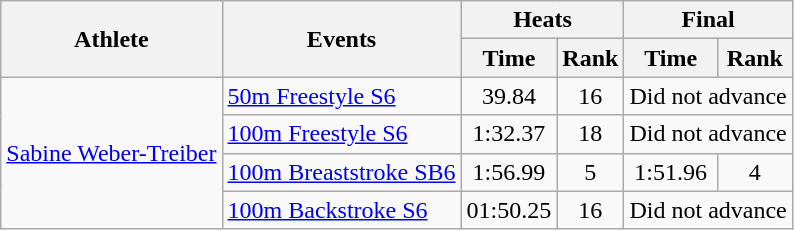<table class=wikitable>
<tr>
<th rowspan="2">Athlete</th>
<th rowspan="2">Events</th>
<th colspan="2">Heats</th>
<th colspan="2">Final</th>
</tr>
<tr>
<th>Time</th>
<th>Rank</th>
<th>Time</th>
<th>Rank</th>
</tr>
<tr>
<td rowspan=4><a href='#'>Sabine Weber-Treiber</a></td>
<td><a href='#'>50m Freestyle S6</a></td>
<td align=center>39.84</td>
<td align=center>16</td>
<td colspan=2>Did not advance</td>
</tr>
<tr>
<td><a href='#'>100m Freestyle S6</a></td>
<td align=center>1:32.37</td>
<td align=center>18</td>
<td colspan=2>Did not advance</td>
</tr>
<tr>
<td><a href='#'>100m Breaststroke SB6</a></td>
<td align=center>1:56.99</td>
<td align=center>5</td>
<td align=center>1:51.96</td>
<td align=center>4</td>
</tr>
<tr>
<td><a href='#'>100m Backstroke S6</a></td>
<td>01:50.25</td>
<td align=center>16</td>
<td colspan=2>Did not advance</td>
</tr>
</table>
